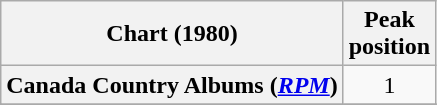<table class="wikitable sortable plainrowheaders" style="text-align:center">
<tr>
<th scope="col">Chart (1980)</th>
<th scope="col">Peak<br> position</th>
</tr>
<tr>
<th scope="row">Canada Country Albums (<em><a href='#'>RPM</a></em>)</th>
<td>1</td>
</tr>
<tr>
</tr>
<tr>
</tr>
</table>
